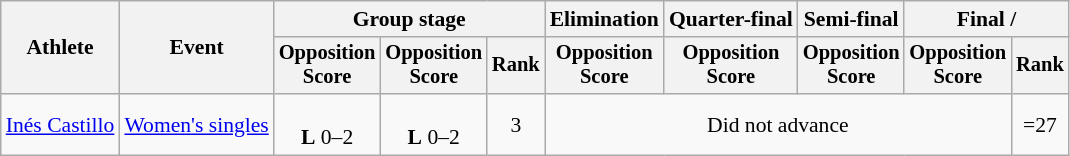<table class="wikitable" style="font-size:90%">
<tr>
<th rowspan="2">Athlete</th>
<th rowspan="2">Event</th>
<th colspan="3">Group stage</th>
<th>Elimination</th>
<th>Quarter-final</th>
<th>Semi-final</th>
<th colspan="2">Final / </th>
</tr>
<tr style="font-size:95%">
<th>Opposition<br>Score</th>
<th>Opposition<br>Score</th>
<th>Rank</th>
<th>Opposition<br>Score</th>
<th>Opposition<br>Score</th>
<th>Opposition<br>Score</th>
<th>Opposition<br>Score</th>
<th>Rank</th>
</tr>
<tr align="center">
<td align="left"><a href='#'>Inés Castillo</a></td>
<td align="left"><a href='#'>Women's singles</a></td>
<td><br><strong>L</strong> 0–2</td>
<td><br><strong>L</strong> 0–2</td>
<td>3</td>
<td colspan=4>Did not advance</td>
<td>=27</td>
</tr>
</table>
